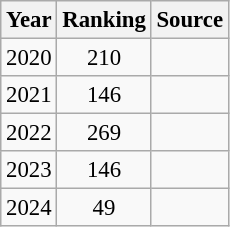<table class="wikitable" style="text-align:center; font-size: 95%;">
<tr>
<th>Year</th>
<th>Ranking</th>
<th>Source</th>
</tr>
<tr>
<td>2020</td>
<td>210</td>
<td></td>
</tr>
<tr>
<td>2021</td>
<td>146</td>
<td></td>
</tr>
<tr>
<td>2022</td>
<td>269</td>
<td></td>
</tr>
<tr>
<td>2023</td>
<td>146</td>
<td></td>
</tr>
<tr>
<td>2024</td>
<td>49</td>
<td></td>
</tr>
</table>
